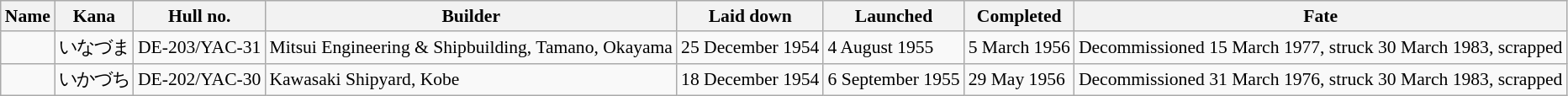<table class="wikitable" style="font-size:90%;">
<tr>
<th>Name</th>
<th>Kana</th>
<th>Hull no.</th>
<th>Builder</th>
<th>Laid down</th>
<th>Launched</th>
<th>Completed</th>
<th>Fate</th>
</tr>
<tr>
<td></td>
<td>いなづま</td>
<td>DE-203/YAC-31</td>
<td>Mitsui Engineering & Shipbuilding, Tamano, Okayama</td>
<td>25 December 1954</td>
<td>4 August 1955</td>
<td>5 March 1956</td>
<td>Decommissioned 15 March 1977, struck 30 March 1983, scrapped</td>
</tr>
<tr>
<td></td>
<td>いかづち</td>
<td>DE-202/YAC-30</td>
<td>Kawasaki Shipyard, Kobe</td>
<td>18 December 1954</td>
<td>6 September 1955</td>
<td>29 May 1956</td>
<td>Decommissioned 31 March 1976, struck 30 March 1983, scrapped</td>
</tr>
</table>
